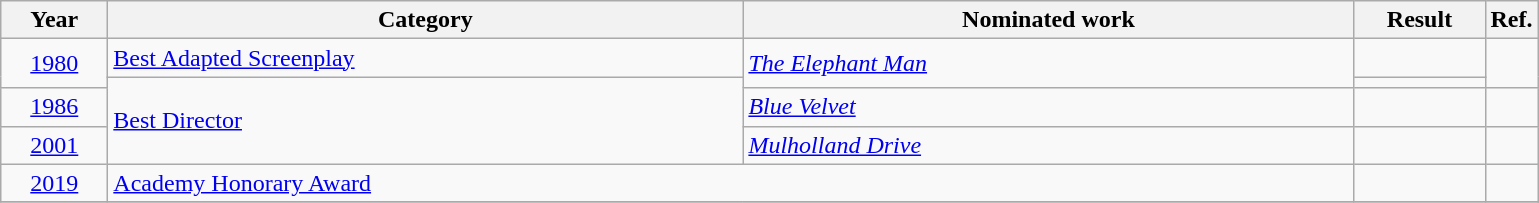<table class=wikitable>
<tr>
<th scope="col" style="width:4em;">Year</th>
<th scope="col" style="width:26em;">Category</th>
<th scope="col" style="width:25em;">Nominated work</th>
<th scope="col" style="width:5em;">Result</th>
<th>Ref.</th>
</tr>
<tr>
<td style="text-align:center;", rowspan="2"><a href='#'>1980</a></td>
<td><a href='#'>Best Adapted Screenplay</a></td>
<td rowspan=2><em><a href='#'>The Elephant Man</a></em></td>
<td></td>
<td style="text-align:center;", rowspan=2></td>
</tr>
<tr>
<td rowspan=3><a href='#'>Best Director</a></td>
<td></td>
</tr>
<tr>
<td style="text-align:center;"><a href='#'>1986</a></td>
<td><em><a href='#'>Blue Velvet</a></em></td>
<td></td>
<td style="text-align:center;"></td>
</tr>
<tr>
<td style="text-align:center;"><a href='#'>2001</a></td>
<td><em><a href='#'>Mulholland Drive</a></em></td>
<td></td>
<td style="text-align:center;"></td>
</tr>
<tr>
<td style="text-align:center;"><a href='#'>2019</a></td>
<td colspan=2><a href='#'>Academy Honorary Award</a></td>
<td></td>
<td style="text-align:center;"></td>
</tr>
<tr>
</tr>
</table>
